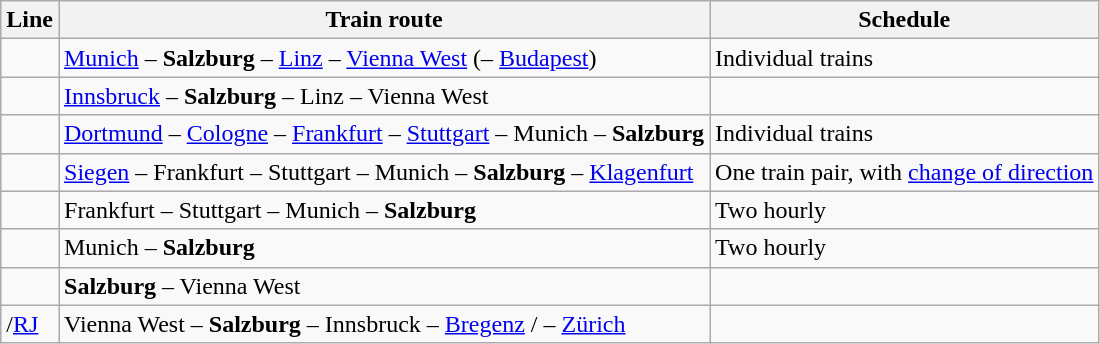<table class="wikitable">
<tr class="hintergrundfarbe5">
<th>Line</th>
<th>Train route</th>
<th>Schedule</th>
</tr>
<tr>
<td></td>
<td><a href='#'>Munich</a> – <strong>Salzburg</strong> – <a href='#'>Linz</a> – <a href='#'>Vienna West</a> (– <a href='#'>Budapest</a>)</td>
<td>Individual trains</td>
</tr>
<tr>
<td></td>
<td><a href='#'>Innsbruck</a> – <strong>Salzburg</strong> – Linz – Vienna West</td>
</tr>
<tr>
<td></td>
<td><a href='#'>Dortmund</a> – <a href='#'>Cologne</a> – <a href='#'>Frankfurt</a> – <a href='#'>Stuttgart</a> – Munich – <strong>Salzburg</strong></td>
<td>Individual trains</td>
</tr>
<tr>
<td></td>
<td><a href='#'>Siegen</a> – Frankfurt – Stuttgart – Munich – <strong>Salzburg</strong> – <a href='#'>Klagenfurt</a></td>
<td>One train pair, with <a href='#'>change of direction</a></td>
</tr>
<tr>
<td></td>
<td>Frankfurt – Stuttgart – Munich – <strong>Salzburg</strong></td>
<td>Two hourly</td>
</tr>
<tr>
<td></td>
<td>Munich – <strong>Salzburg</strong></td>
<td>Two hourly</td>
</tr>
<tr>
<td></td>
<td><strong>Salzburg</strong> – Vienna West</td>
<td></td>
</tr>
<tr>
<td>/<a href='#'>RJ</a></td>
<td>Vienna West – <strong>Salzburg</strong> – Innsbruck – <a href='#'>Bregenz</a> / – <a href='#'>Zürich</a></td>
</tr>
</table>
